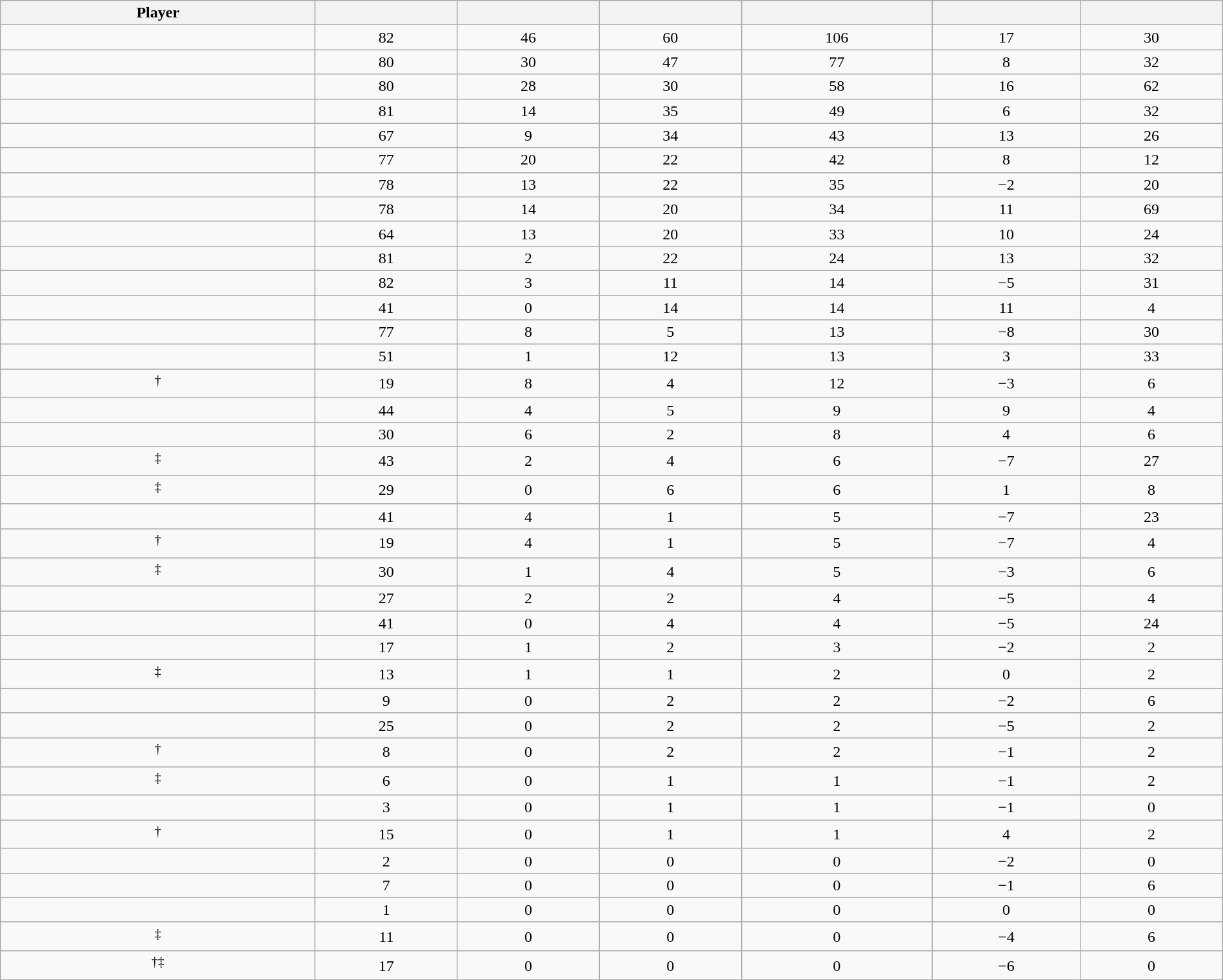<table class="wikitable sortable" style="width:100%; text-align:center;">
<tr>
<th>Player</th>
<th></th>
<th></th>
<th></th>
<th></th>
<th data-sort-type="number"></th>
<th></th>
</tr>
<tr>
<td></td>
<td>82</td>
<td>46</td>
<td>60</td>
<td>106</td>
<td>17</td>
<td>30</td>
</tr>
<tr>
<td></td>
<td>80</td>
<td>30</td>
<td>47</td>
<td>77</td>
<td>8</td>
<td>32</td>
</tr>
<tr>
<td></td>
<td>80</td>
<td>28</td>
<td>30</td>
<td>58</td>
<td>16</td>
<td>62</td>
</tr>
<tr>
<td></td>
<td>81</td>
<td>14</td>
<td>35</td>
<td>49</td>
<td>6</td>
<td>32</td>
</tr>
<tr>
<td></td>
<td>67</td>
<td>9</td>
<td>34</td>
<td>43</td>
<td>13</td>
<td>26</td>
</tr>
<tr>
<td></td>
<td>77</td>
<td>20</td>
<td>22</td>
<td>42</td>
<td>8</td>
<td>12</td>
</tr>
<tr>
<td></td>
<td>78</td>
<td>13</td>
<td>22</td>
<td>35</td>
<td>−2</td>
<td>20</td>
</tr>
<tr>
<td></td>
<td>78</td>
<td>14</td>
<td>20</td>
<td>34</td>
<td>11</td>
<td>69</td>
</tr>
<tr>
<td></td>
<td>64</td>
<td>13</td>
<td>20</td>
<td>33</td>
<td>10</td>
<td>24</td>
</tr>
<tr>
<td></td>
<td>81</td>
<td>2</td>
<td>22</td>
<td>24</td>
<td>13</td>
<td>32</td>
</tr>
<tr>
<td></td>
<td>82</td>
<td>3</td>
<td>11</td>
<td>14</td>
<td>−5</td>
<td>31</td>
</tr>
<tr>
<td></td>
<td>41</td>
<td>0</td>
<td>14</td>
<td>14</td>
<td>11</td>
<td>4</td>
</tr>
<tr>
<td></td>
<td>77</td>
<td>8</td>
<td>5</td>
<td>13</td>
<td>−8</td>
<td>30</td>
</tr>
<tr>
<td></td>
<td>51</td>
<td>1</td>
<td>12</td>
<td>13</td>
<td>3</td>
<td>33</td>
</tr>
<tr>
<td><sup>†</sup></td>
<td>19</td>
<td>8</td>
<td>4</td>
<td>12</td>
<td>−3</td>
<td>6</td>
</tr>
<tr>
<td></td>
<td>44</td>
<td>4</td>
<td>5</td>
<td>9</td>
<td>9</td>
<td>4</td>
</tr>
<tr>
<td></td>
<td>30</td>
<td>6</td>
<td>2</td>
<td>8</td>
<td>4</td>
<td>6</td>
</tr>
<tr>
<td><sup>‡</sup></td>
<td>43</td>
<td>2</td>
<td>4</td>
<td>6</td>
<td>−7</td>
<td>27</td>
</tr>
<tr>
<td><sup>‡</sup></td>
<td>29</td>
<td>0</td>
<td>6</td>
<td>6</td>
<td>1</td>
<td>8</td>
</tr>
<tr>
<td></td>
<td>41</td>
<td>4</td>
<td>1</td>
<td>5</td>
<td>−7</td>
<td>23</td>
</tr>
<tr>
<td><sup>†</sup></td>
<td>19</td>
<td>4</td>
<td>1</td>
<td>5</td>
<td>−7</td>
<td>4</td>
</tr>
<tr>
<td><sup>‡</sup></td>
<td>30</td>
<td>1</td>
<td>4</td>
<td>5</td>
<td>−3</td>
<td>6</td>
</tr>
<tr>
<td></td>
<td>27</td>
<td>2</td>
<td>2</td>
<td>4</td>
<td>−5</td>
<td>4</td>
</tr>
<tr>
<td></td>
<td>41</td>
<td>0</td>
<td>4</td>
<td>4</td>
<td>−5</td>
<td>24</td>
</tr>
<tr>
<td></td>
<td>17</td>
<td>1</td>
<td>2</td>
<td>3</td>
<td>−2</td>
<td>2</td>
</tr>
<tr>
<td><sup>‡</sup></td>
<td>13</td>
<td>1</td>
<td>1</td>
<td>2</td>
<td>0</td>
<td>2</td>
</tr>
<tr>
<td></td>
<td>9</td>
<td>0</td>
<td>2</td>
<td>2</td>
<td>−2</td>
<td>6</td>
</tr>
<tr>
<td></td>
<td>25</td>
<td>0</td>
<td>2</td>
<td>2</td>
<td>−5</td>
<td>2</td>
</tr>
<tr>
<td><sup>†</sup></td>
<td>8</td>
<td>0</td>
<td>2</td>
<td>2</td>
<td>−1</td>
<td>2</td>
</tr>
<tr>
<td><sup>‡</sup></td>
<td>6</td>
<td>0</td>
<td>1</td>
<td>1</td>
<td>−1</td>
<td>2</td>
</tr>
<tr>
<td></td>
<td>3</td>
<td>0</td>
<td>1</td>
<td>1</td>
<td>−1</td>
<td>0</td>
</tr>
<tr>
<td><sup>†</sup></td>
<td>15</td>
<td>0</td>
<td>1</td>
<td>1</td>
<td>4</td>
<td>2</td>
</tr>
<tr>
<td></td>
<td>2</td>
<td>0</td>
<td>0</td>
<td>0</td>
<td>−2</td>
<td>0</td>
</tr>
<tr>
<td></td>
<td>7</td>
<td>0</td>
<td>0</td>
<td>0</td>
<td>−1</td>
<td>6</td>
</tr>
<tr>
<td></td>
<td>1</td>
<td>0</td>
<td>0</td>
<td>0</td>
<td>0</td>
<td>0</td>
</tr>
<tr>
<td><sup>‡</sup></td>
<td>11</td>
<td>0</td>
<td>0</td>
<td>0</td>
<td>−4</td>
<td>6</td>
</tr>
<tr>
<td><sup>†‡</sup></td>
<td>17</td>
<td>0</td>
<td>0</td>
<td>0</td>
<td>−6</td>
<td>0</td>
</tr>
</table>
